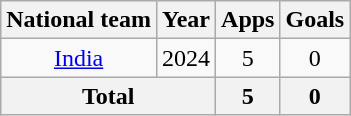<table class="wikitable" style="text-align:center">
<tr>
<th>National team</th>
<th>Year</th>
<th>Apps</th>
<th>Goals</th>
</tr>
<tr>
<td rowspan="1"><a href='#'>India</a></td>
<td>2024</td>
<td>5</td>
<td>0</td>
</tr>
<tr>
<th colspan="2">Total</th>
<th>5</th>
<th>0</th>
</tr>
</table>
